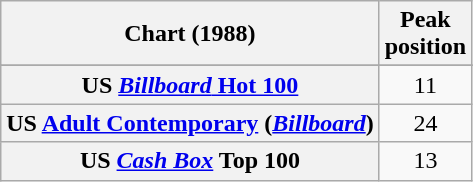<table class="wikitable sortable plainrowheaders" style="text-align:center">
<tr>
<th>Chart (1988)</th>
<th>Peak<br>position</th>
</tr>
<tr>
</tr>
<tr>
</tr>
<tr>
</tr>
<tr>
</tr>
<tr>
</tr>
<tr>
</tr>
<tr>
<th scope="row">US <a href='#'><em>Billboard</em> Hot 100</a></th>
<td>11</td>
</tr>
<tr>
<th scope="row">US <a href='#'>Adult Contemporary</a> (<em><a href='#'>Billboard</a></em>)</th>
<td>24</td>
</tr>
<tr>
<th scope="row">US <a href='#'><em>Cash Box</em></a> Top 100</th>
<td>13</td>
</tr>
</table>
